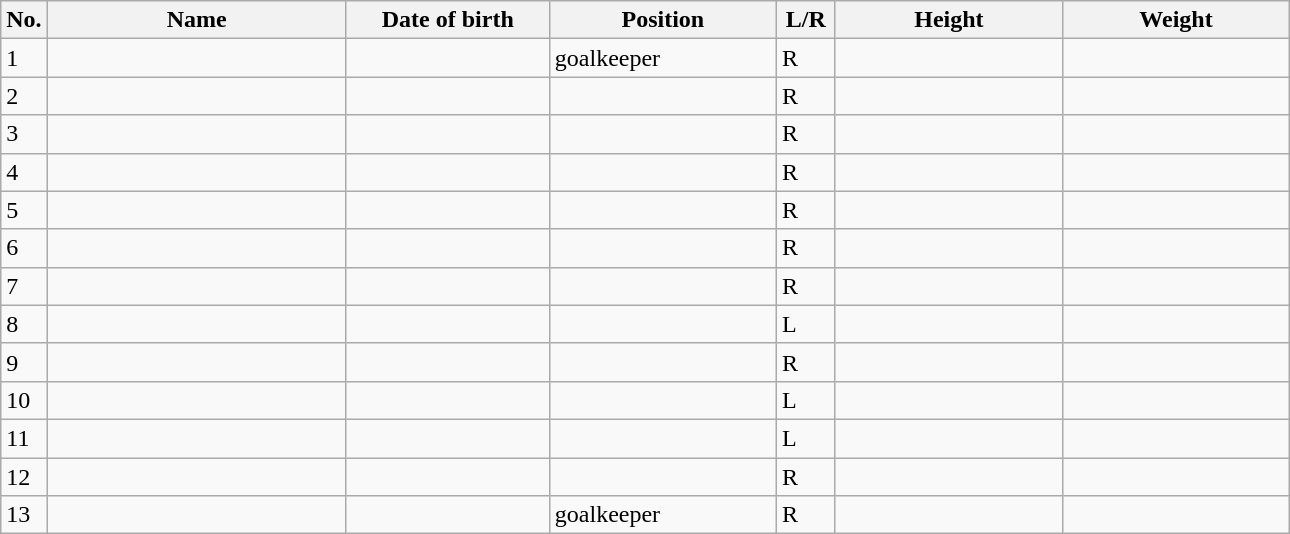<table class=wikitable sortable style=font-size:100%; text-align:center;>
<tr>
<th>No.</th>
<th style=width:12em>Name</th>
<th style=width:8em>Date of birth</th>
<th style=width:9em>Position</th>
<th style=width:2em>L/R</th>
<th style=width:9em>Height</th>
<th style=width:9em>Weight</th>
</tr>
<tr>
<td>1</td>
<td align=left></td>
<td></td>
<td>goalkeeper</td>
<td>R</td>
<td></td>
<td></td>
</tr>
<tr>
<td>2</td>
<td align=left></td>
<td></td>
<td></td>
<td>R</td>
<td></td>
<td></td>
</tr>
<tr>
<td>3</td>
<td align=left></td>
<td></td>
<td></td>
<td>R</td>
<td></td>
<td></td>
</tr>
<tr>
<td>4</td>
<td align=left></td>
<td></td>
<td></td>
<td>R</td>
<td></td>
<td></td>
</tr>
<tr>
<td>5</td>
<td align=left></td>
<td></td>
<td></td>
<td>R</td>
<td></td>
<td></td>
</tr>
<tr>
<td>6</td>
<td align=left></td>
<td></td>
<td></td>
<td>R</td>
<td></td>
<td></td>
</tr>
<tr>
<td>7</td>
<td align=left></td>
<td></td>
<td></td>
<td>R</td>
<td></td>
<td></td>
</tr>
<tr>
<td>8</td>
<td align=left></td>
<td></td>
<td></td>
<td>L</td>
<td></td>
<td></td>
</tr>
<tr>
<td>9</td>
<td align=left></td>
<td></td>
<td></td>
<td>R</td>
<td></td>
<td></td>
</tr>
<tr>
<td>10</td>
<td align=left></td>
<td></td>
<td></td>
<td>L</td>
<td></td>
<td></td>
</tr>
<tr>
<td>11</td>
<td align=left></td>
<td></td>
<td></td>
<td>L</td>
<td></td>
<td></td>
</tr>
<tr>
<td>12</td>
<td align=left></td>
<td></td>
<td></td>
<td>R</td>
<td></td>
<td></td>
</tr>
<tr>
<td>13</td>
<td align=left></td>
<td></td>
<td>goalkeeper</td>
<td>R</td>
<td></td>
<td></td>
</tr>
</table>
